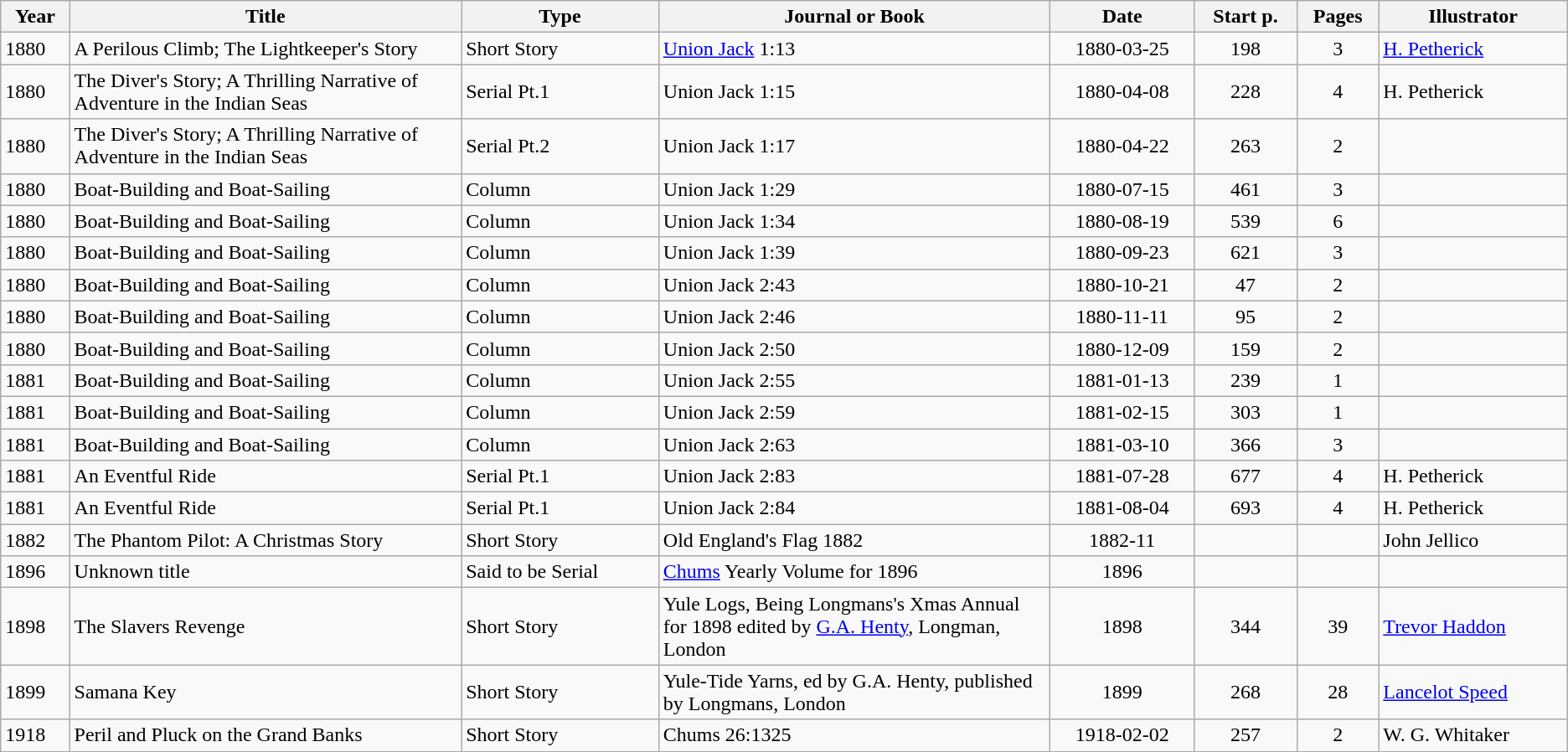<table class="wikitable sortable">
<tr>
<th>Year</th>
<th style="width: 25%;">Title</th>
<th>Type</th>
<th style="width: 25%;">Journal or Book</th>
<th>Date</th>
<th>Start p.</th>
<th>Pages</th>
<th>Illustrator</th>
</tr>
<tr>
<td>1880</td>
<td>A Perilous Climb; The Lightkeeper's Story</td>
<td>Short Story</td>
<td><a href='#'>Union Jack</a> 1:13</td>
<td style="text-align: center;">1880-03-25</td>
<td style="text-align: center;">198</td>
<td style="text-align: center;">3</td>
<td><a href='#'>H. Petherick</a></td>
</tr>
<tr>
<td>1880</td>
<td>The Diver's Story; A Thrilling Narrative of Adventure in the Indian Seas</td>
<td>Serial Pt.1</td>
<td>Union Jack 1:15</td>
<td style="text-align: center;">1880-04-08</td>
<td style="text-align: center;">228</td>
<td style="text-align: center;">4</td>
<td>H. Petherick </td>
</tr>
<tr>
<td>1880</td>
<td>The Diver's Story; A Thrilling Narrative of Adventure in the Indian Seas</td>
<td>Serial Pt.2</td>
<td>Union Jack 1:17</td>
<td style="text-align: center;">1880-04-22</td>
<td style="text-align: center;">263</td>
<td style="text-align: center;">2</td>
<td></td>
</tr>
<tr>
<td>1880</td>
<td>Boat-Building and Boat-Sailing</td>
<td>Column</td>
<td>Union Jack 1:29</td>
<td style="text-align: center;">1880-07-15</td>
<td style="text-align: center;">461</td>
<td style="text-align: center;">3</td>
<td></td>
</tr>
<tr>
<td>1880</td>
<td>Boat-Building and Boat-Sailing</td>
<td>Column</td>
<td>Union Jack 1:34</td>
<td style="text-align: center;">1880-08-19</td>
<td style="text-align: center;">539</td>
<td style="text-align: center;">6</td>
<td></td>
</tr>
<tr>
<td>1880</td>
<td>Boat-Building and Boat-Sailing</td>
<td>Column</td>
<td>Union Jack 1:39</td>
<td style="text-align: center;">1880-09-23</td>
<td style="text-align: center;">621</td>
<td style="text-align: center;">3</td>
<td></td>
</tr>
<tr>
<td>1880</td>
<td>Boat-Building and Boat-Sailing</td>
<td>Column</td>
<td>Union Jack 2:43</td>
<td style="text-align: center;">1880-10-21</td>
<td style="text-align: center;">47</td>
<td style="text-align: center;">2</td>
<td></td>
</tr>
<tr>
<td>1880</td>
<td>Boat-Building and Boat-Sailing</td>
<td>Column</td>
<td>Union Jack 2:46</td>
<td style="text-align: center;">1880-11-11</td>
<td style="text-align: center;">95</td>
<td style="text-align: center;">2</td>
<td></td>
</tr>
<tr>
<td>1880</td>
<td>Boat-Building and Boat-Sailing</td>
<td>Column</td>
<td>Union Jack 2:50</td>
<td style="text-align: center;">1880-12-09</td>
<td style="text-align: center;">159</td>
<td style="text-align: center;">2</td>
<td></td>
</tr>
<tr>
<td>1881</td>
<td>Boat-Building and Boat-Sailing</td>
<td>Column</td>
<td>Union Jack 2:55</td>
<td style="text-align: center;">1881-01-13</td>
<td style="text-align: center;">239</td>
<td style="text-align: center;">1</td>
<td></td>
</tr>
<tr>
<td>1881</td>
<td>Boat-Building and Boat-Sailing</td>
<td>Column</td>
<td>Union Jack 2:59</td>
<td style="text-align: center;">1881-02-15</td>
<td style="text-align: center;">303</td>
<td style="text-align: center;">1</td>
<td></td>
</tr>
<tr>
<td>1881</td>
<td>Boat-Building and Boat-Sailing</td>
<td>Column</td>
<td>Union Jack 2:63</td>
<td style="text-align: center;">1881-03-10</td>
<td style="text-align: center;">366</td>
<td style="text-align: center;">3</td>
<td></td>
</tr>
<tr>
<td>1881</td>
<td>An Eventful Ride</td>
<td>Serial Pt.1</td>
<td>Union Jack 2:83</td>
<td style="text-align: center;">1881-07-28</td>
<td style="text-align: center;">677</td>
<td style="text-align: center;">4</td>
<td>H. Petherick </td>
</tr>
<tr>
<td>1881</td>
<td>An Eventful Ride</td>
<td>Serial Pt.1</td>
<td>Union Jack 2:84</td>
<td style="text-align: center;">1881-08-04</td>
<td style="text-align: center;">693</td>
<td style="text-align: center;">4</td>
<td>H. Petherick </td>
</tr>
<tr>
<td>1882</td>
<td>The Phantom Pilot: A Christmas Story</td>
<td>Short Story</td>
<td>Old England's Flag 1882</td>
<td style="text-align: center;">1882-11</td>
<td style="text-align: center;"></td>
<td style="text-align: center;"></td>
<td>John Jellico</td>
</tr>
<tr>
<td>1896</td>
<td>Unknown title</td>
<td>Said to be Serial</td>
<td><a href='#'>Chums</a> Yearly Volume for 1896</td>
<td style="text-align: center;">1896</td>
<td></td>
<td></td>
<td></td>
</tr>
<tr>
<td>1898</td>
<td>The Slavers Revenge</td>
<td>Short Story</td>
<td>Yule Logs, Being Longmans's Xmas Annual for 1898 edited by <a href='#'>G.A. Henty</a>, Longman, London</td>
<td style="text-align: center;">1898</td>
<td style="text-align: center;">344</td>
<td style="text-align: center;">39</td>
<td><a href='#'>Trevor Haddon</a></td>
</tr>
<tr>
<td>1899</td>
<td>Samana Key</td>
<td>Short Story</td>
<td>Yule-Tide Yarns, ed by G.A. Henty, published by Longmans, London</td>
<td style="text-align: center;">1899</td>
<td style="text-align: center;">268</td>
<td style="text-align: center;">28</td>
<td><a href='#'>Lancelot Speed</a></td>
</tr>
<tr>
<td>1918</td>
<td>Peril and Pluck on the Grand Banks</td>
<td>Short Story</td>
<td>Chums 26:1325</td>
<td style="text-align: center;">1918-02-02</td>
<td style="text-align: center;">257</td>
<td style="text-align: center;">2</td>
<td>W. G. Whitaker </td>
</tr>
</table>
